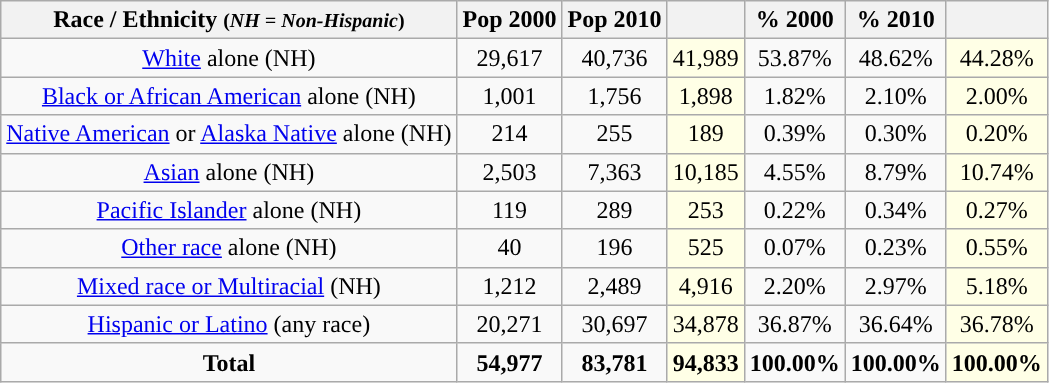<table class="wikitable" style="text-align:center;">
<tr>
<th>Race / Ethnicity <small>(<em>NH = Non-Hispanic</em>)</small></th>
<th>Pop 2000</th>
<th>Pop 2010</th>
<th></th>
<th>% 2000</th>
<th>% 2010</th>
<th></th>
</tr>
<tr>
<td><a href='#'>White</a> alone (NH)</td>
<td>29,617</td>
<td>40,736</td>
<td style='background: #ffffe6;'>41,989</td>
<td>53.87%</td>
<td>48.62%</td>
<td style='background: #ffffe6;'>44.28%</td>
</tr>
<tr>
<td><a href='#'>Black or African American</a> alone (NH)</td>
<td>1,001</td>
<td>1,756</td>
<td style='background: #ffffe6;'>1,898</td>
<td>1.82%</td>
<td>2.10%</td>
<td style='background: #ffffe6;'>2.00%</td>
</tr>
<tr>
<td><a href='#'>Native American</a> or <a href='#'>Alaska Native</a> alone (NH)</td>
<td>214</td>
<td>255</td>
<td style='background: #ffffe6;'>189</td>
<td>0.39%</td>
<td>0.30%</td>
<td style='background: #ffffe6;'>0.20%</td>
</tr>
<tr>
<td><a href='#'>Asian</a> alone (NH)</td>
<td>2,503</td>
<td>7,363</td>
<td style='background: #ffffe6;'>10,185</td>
<td>4.55%</td>
<td>8.79%</td>
<td style='background: #ffffe6;'>10.74%</td>
</tr>
<tr>
<td><a href='#'>Pacific Islander</a> alone (NH)</td>
<td>119</td>
<td>289</td>
<td style='background: #ffffe6;'>253</td>
<td>0.22%</td>
<td>0.34%</td>
<td style='background: #ffffe6;'>0.27%</td>
</tr>
<tr>
<td><a href='#'>Other race</a> alone (NH)</td>
<td>40</td>
<td>196</td>
<td style='background: #ffffe6;'>525</td>
<td>0.07%</td>
<td>0.23%</td>
<td style='background: #ffffe6;'>0.55%</td>
</tr>
<tr>
<td><a href='#'>Mixed race or Multiracial</a> (NH)</td>
<td>1,212</td>
<td>2,489</td>
<td style='background: #ffffe6;'>4,916</td>
<td>2.20%</td>
<td>2.97%</td>
<td style='background: #ffffe6;'>5.18%</td>
</tr>
<tr>
<td><a href='#'>Hispanic or Latino</a> (any race)</td>
<td>20,271</td>
<td>30,697</td>
<td style='background: #ffffe6;'>34,878</td>
<td>36.87%</td>
<td>36.64%</td>
<td style='background: #ffffe6;'>36.78%</td>
</tr>
<tr>
<td><strong>Total</strong></td>
<td><strong>54,977</strong></td>
<td><strong>83,781</strong></td>
<td style='background: #ffffe6;'><strong>94,833</strong></td>
<td><strong>100.00%</strong></td>
<td><strong>100.00%</strong></td>
<td style='background: #ffffe6;'><strong>100.00%</strong></td>
</tr>
</table>
